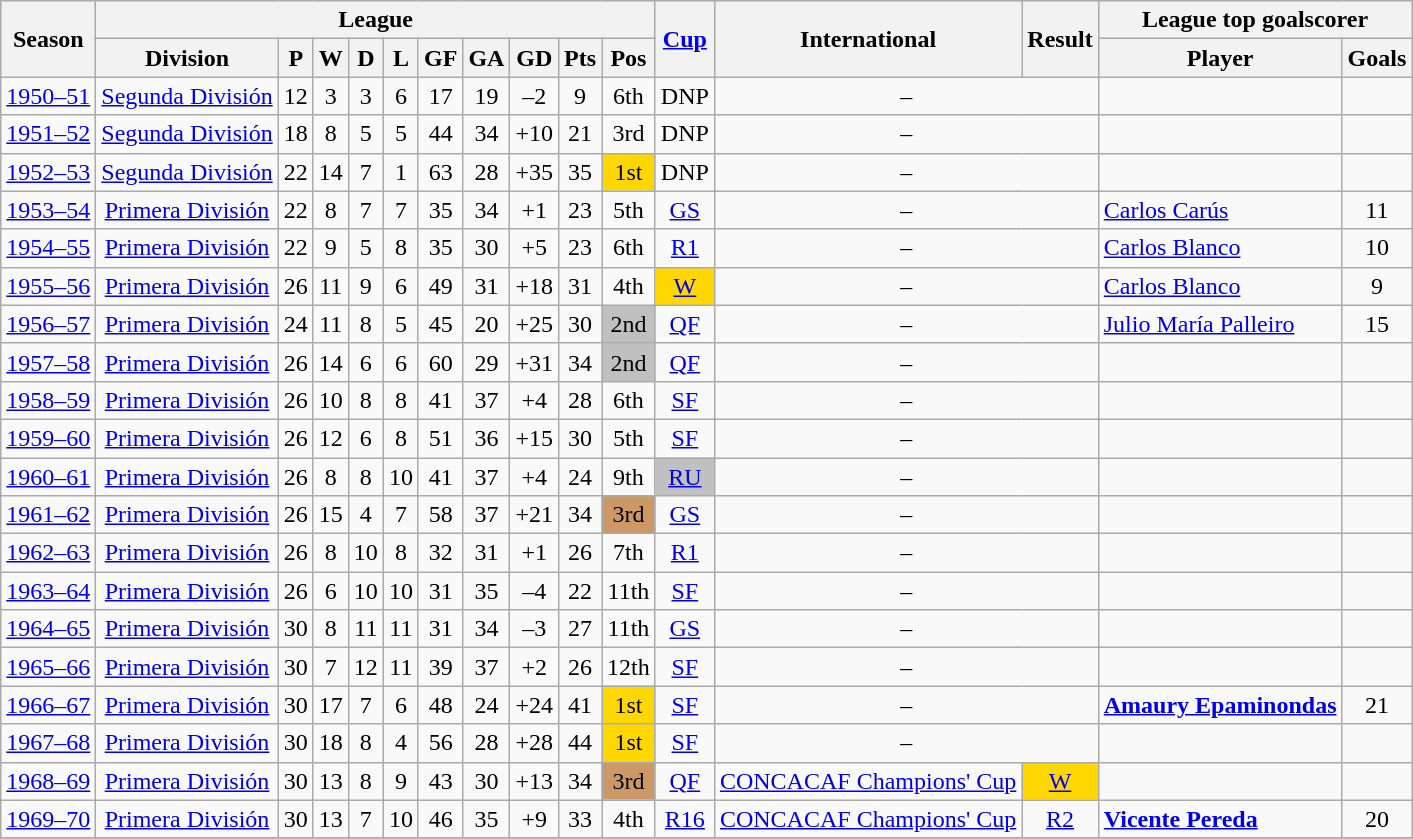<table class="wikitable" style="text-align:center">
<tr>
<th rowspan=2>Season</th>
<th class="unsortable" colspan=10>League</th>
<th rowspan=2><a href='#'>Cup</a></th>
<th rowspan=2>International</th>
<th rowspan=2>Result</th>
<th colspan=2>League top goalscorer</th>
</tr>
<tr>
<th>Division</th>
<th>P</th>
<th>W</th>
<th>D</th>
<th>L</th>
<th>GF</th>
<th>GA</th>
<th>GD</th>
<th>Pts</th>
<th>Pos</th>
<th>Player</th>
<th>Goals</th>
</tr>
<tr>
<td><a href='#'>1950–51</a></td>
<td><a href='#'>Segunda División</a></td>
<td>12</td>
<td>3</td>
<td>3</td>
<td>6</td>
<td>17</td>
<td>19</td>
<td>–2</td>
<td>9</td>
<td>6th</td>
<td>DNP</td>
<td colspan=2>–</td>
<td align=left></td>
<td></td>
</tr>
<tr>
<td><a href='#'>1951–52</a></td>
<td><a href='#'>Segunda División</a></td>
<td>18</td>
<td>8</td>
<td>5</td>
<td>5</td>
<td>44</td>
<td>34</td>
<td>+10</td>
<td>21</td>
<td>3rd</td>
<td>DNP</td>
<td colspan=2>–</td>
<td align=left></td>
<td></td>
</tr>
<tr>
<td><a href='#'>1952–53</a></td>
<td><a href='#'>Segunda División</a></td>
<td>22</td>
<td>14</td>
<td>7</td>
<td>1</td>
<td>63</td>
<td>28</td>
<td>+35</td>
<td>35</td>
<td bgcolor="gold">1st</td>
<td>DNP</td>
<td colspan=2>–</td>
<td align=left></td>
<td></td>
</tr>
<tr>
<td><a href='#'>1953–54</a></td>
<td><a href='#'>Primera División</a></td>
<td>22</td>
<td>8</td>
<td>7</td>
<td>7</td>
<td>35</td>
<td>34</td>
<td>+1</td>
<td>23</td>
<td>5th</td>
<td><a href='#'>GS</a></td>
<td colspan=2>–</td>
<td align=left> <a href='#'>Carlos Carús</a></td>
<td>11</td>
</tr>
<tr>
<td><a href='#'>1954–55</a></td>
<td><a href='#'>Primera División</a></td>
<td>22</td>
<td>9</td>
<td>5</td>
<td>8</td>
<td>35</td>
<td>30</td>
<td>+5</td>
<td>23</td>
<td>6th</td>
<td><a href='#'>R1</a></td>
<td colspan=2>–</td>
<td align=left> <a href='#'>Carlos Blanco</a></td>
<td>10</td>
</tr>
<tr>
<td><a href='#'>1955–56</a></td>
<td><a href='#'>Primera División</a></td>
<td>26</td>
<td>11</td>
<td>9</td>
<td>6</td>
<td>49</td>
<td>31</td>
<td>+18</td>
<td>31</td>
<td>4th</td>
<td bgcolor="gold"><a href='#'>W</a></td>
<td colspan=2>–</td>
<td align=left> <a href='#'>Carlos Blanco</a></td>
<td>9</td>
</tr>
<tr>
<td><a href='#'>1956–57</a></td>
<td><a href='#'>Primera División</a></td>
<td>24</td>
<td>11</td>
<td>8</td>
<td>5</td>
<td>45</td>
<td>20</td>
<td>+25</td>
<td>30</td>
<td bgcolor="silver">2nd</td>
<td><a href='#'>QF</a></td>
<td colspan=2>–</td>
<td align=left> <a href='#'>Julio María Palleiro</a></td>
<td>15</td>
</tr>
<tr>
<td><a href='#'>1957–58</a></td>
<td><a href='#'>Primera División</a></td>
<td>26</td>
<td>14</td>
<td>6</td>
<td>6</td>
<td>60</td>
<td>29</td>
<td>+31</td>
<td>34</td>
<td bgcolor="silver">2nd</td>
<td><a href='#'>QF</a></td>
<td colspan=2>–</td>
<td align=left></td>
<td></td>
</tr>
<tr>
<td><a href='#'>1958–59</a></td>
<td><a href='#'>Primera División</a></td>
<td>26</td>
<td>10</td>
<td>8</td>
<td>8</td>
<td>41</td>
<td>37</td>
<td>+4</td>
<td>28</td>
<td>6th</td>
<td><a href='#'>SF</a></td>
<td colspan=2>–</td>
<td align=left></td>
<td></td>
</tr>
<tr>
<td><a href='#'>1959–60</a></td>
<td><a href='#'>Primera División</a></td>
<td>26</td>
<td>12</td>
<td>6</td>
<td>8</td>
<td>51</td>
<td>36</td>
<td>+15</td>
<td>30</td>
<td>5th</td>
<td><a href='#'>SF</a></td>
<td colspan=2>–</td>
<td align=left></td>
<td></td>
</tr>
<tr>
<td><a href='#'>1960–61</a></td>
<td><a href='#'>Primera División</a></td>
<td>26</td>
<td>8</td>
<td>8</td>
<td>10</td>
<td>41</td>
<td>37</td>
<td>+4</td>
<td>24</td>
<td>9th</td>
<td bgcolor="silver"><a href='#'>RU</a></td>
<td colspan=2>–</td>
<td align=left></td>
<td></td>
</tr>
<tr>
<td><a href='#'>1961–62</a></td>
<td><a href='#'>Primera División</a></td>
<td>26</td>
<td>15</td>
<td>4</td>
<td>7</td>
<td>58</td>
<td>37</td>
<td>+21</td>
<td>34</td>
<td bgcolor="#c96">3rd</td>
<td><a href='#'>GS</a></td>
<td colspan=2>–</td>
<td align=left></td>
<td></td>
</tr>
<tr>
<td><a href='#'>1962–63</a></td>
<td><a href='#'>Primera División</a></td>
<td>26</td>
<td>8</td>
<td>10</td>
<td>8</td>
<td>32</td>
<td>31</td>
<td>+1</td>
<td>26</td>
<td>7th</td>
<td><a href='#'>R1</a></td>
<td colspan=2>–</td>
<td align=left></td>
<td></td>
</tr>
<tr>
<td><a href='#'>1963–64</a></td>
<td><a href='#'>Primera División</a></td>
<td>26</td>
<td>6</td>
<td>10</td>
<td>10</td>
<td>31</td>
<td>35</td>
<td>–4</td>
<td>22</td>
<td>11th</td>
<td><a href='#'>SF</a></td>
<td colspan=2>–</td>
<td align=left></td>
<td></td>
</tr>
<tr>
<td><a href='#'>1964–65</a></td>
<td><a href='#'>Primera División</a></td>
<td>30</td>
<td>8</td>
<td>11</td>
<td>11</td>
<td>31</td>
<td>34</td>
<td>–3</td>
<td>27</td>
<td>11th</td>
<td><a href='#'>GS</a></td>
<td colspan=2>–</td>
<td align=left></td>
<td></td>
</tr>
<tr>
<td><a href='#'>1965–66</a></td>
<td><a href='#'>Primera División</a></td>
<td>30</td>
<td>7</td>
<td>12</td>
<td>11</td>
<td>39</td>
<td>37</td>
<td>+2</td>
<td>26</td>
<td>12th</td>
<td><a href='#'>SF</a></td>
<td colspan=2>–</td>
<td align=left></td>
<td></td>
</tr>
<tr>
<td><a href='#'>1966–67</a></td>
<td><a href='#'>Primera División</a></td>
<td>30</td>
<td>17</td>
<td>7</td>
<td>6</td>
<td>48</td>
<td>24</td>
<td>+24</td>
<td>41</td>
<td bgcolor="gold">1st</td>
<td><a href='#'>SF</a></td>
<td colspan=2>–</td>
<td align=left> <strong><a href='#'>Amaury Epaminondas</a></strong></td>
<td>21</td>
</tr>
<tr>
<td><a href='#'>1967–68</a></td>
<td><a href='#'>Primera División</a></td>
<td>30</td>
<td>18</td>
<td>8</td>
<td>4</td>
<td>56</td>
<td>28</td>
<td>+28</td>
<td>44</td>
<td bgcolor="gold">1st</td>
<td><a href='#'>SF</a></td>
<td colspan=2>–</td>
<td align=left></td>
<td></td>
</tr>
<tr>
<td><a href='#'>1968–69</a></td>
<td><a href='#'>Primera División</a></td>
<td>30</td>
<td>13</td>
<td>8</td>
<td>9</td>
<td>43</td>
<td>30</td>
<td>+13</td>
<td>34</td>
<td bgcolor="#c96">3rd</td>
<td><a href='#'>QF</a></td>
<td><a href='#'>CONCACAF Champions' Cup</a></td>
<td bgcolor="gold"><a href='#'>W</a></td>
<td align=left></td>
<td></td>
</tr>
<tr>
<td><a href='#'>1969–70</a></td>
<td><a href='#'>Primera División</a></td>
<td>30</td>
<td>13</td>
<td>7</td>
<td>10</td>
<td>46</td>
<td>35</td>
<td>+9</td>
<td>33</td>
<td>4th</td>
<td><a href='#'>R16</a></td>
<td><a href='#'>CONCACAF Champions' Cup</a></td>
<td><a href='#'>R2</a></td>
<td align=left> <strong><a href='#'>Vicente Pereda</a></strong></td>
<td>20</td>
</tr>
<tr>
</tr>
</table>
